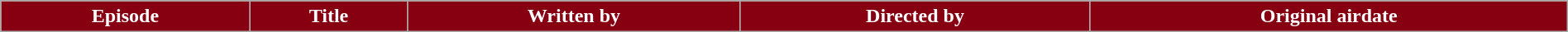<table class="wikitable plainrowheaders" style="width:100%;">
<tr style="color:#fff;">
<th style="background:#860012;">Episode</th>
<th style="background:#860012;">Title</th>
<th style="background:#860012;">Written by</th>
<th style="background:#860012;">Directed by</th>
<th style="background:#860012;">Original airdate<br>




</th>
</tr>
</table>
